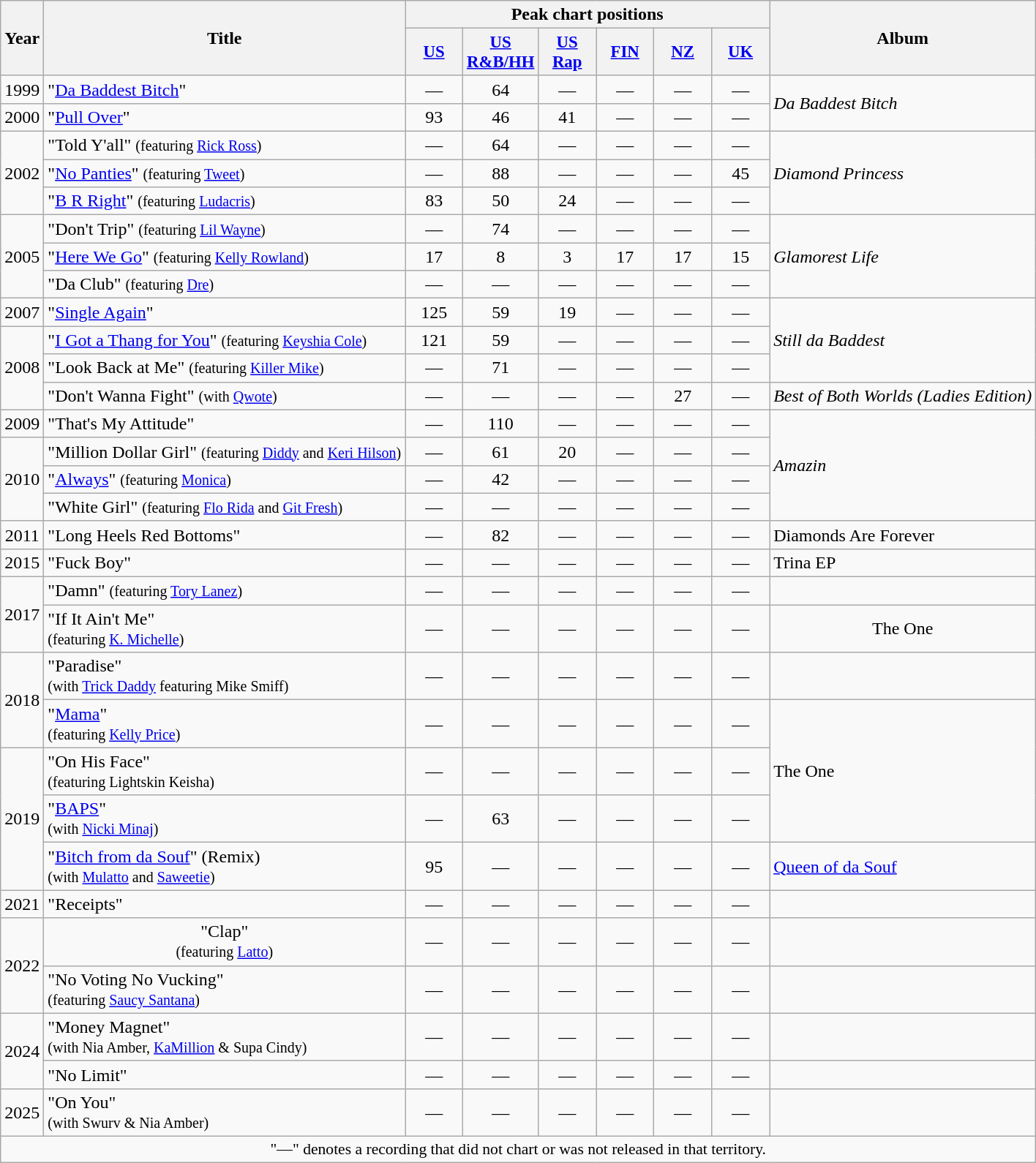<table class="wikitable" style="text-align:center">
<tr>
<th rowspan="2">Year</th>
<th rowspan="2">Title</th>
<th colspan="6">Peak chart positions</th>
<th rowspan="2">Album</th>
</tr>
<tr>
<th style="width:3em;font-size:95%"><a href='#'>US</a><br></th>
<th style="width:3em;font-size:95%"><a href='#'>US<br>R&B/HH</a><br></th>
<th style="width:3em;font-size:95%"><a href='#'>US Rap</a><br></th>
<th style="width:3em;font-size:95%"><a href='#'>FIN</a><br></th>
<th style="width:3em;font-size:95%"><a href='#'>NZ</a><br></th>
<th style="width:3em;font-size:95%"><a href='#'>UK</a><br></th>
</tr>
<tr>
<td>1999</td>
<td style="text-align:left;">"<a href='#'>Da Baddest Bitch</a>"</td>
<td>—</td>
<td>64</td>
<td>—</td>
<td>—</td>
<td>—</td>
<td>—</td>
<td style="text-align:left;" rowspan="2"><em>Da Baddest Bitch</em></td>
</tr>
<tr>
<td>2000</td>
<td style="text-align:left;">"<a href='#'>Pull Over</a>"</td>
<td>93</td>
<td>46</td>
<td>41</td>
<td>—</td>
<td>—</td>
<td>—</td>
</tr>
<tr>
<td rowspan="3">2002</td>
<td style="text-align:left;">"Told Y'all" <small>(featuring <a href='#'>Rick Ross</a>)</small></td>
<td>—</td>
<td>64</td>
<td>—</td>
<td>—</td>
<td>—</td>
<td>—</td>
<td style="text-align:left;" rowspan="3"><em>Diamond Princess</em></td>
</tr>
<tr>
<td style="text-align:left;">"<a href='#'>No Panties</a>" <small>(featuring <a href='#'>Tweet</a>)</small></td>
<td>—</td>
<td>88</td>
<td>—</td>
<td>—</td>
<td>—</td>
<td>45</td>
</tr>
<tr>
<td style="text-align:left; ">"<a href='#'>B R Right</a>" <small>(featuring <a href='#'>Ludacris</a>)</small></td>
<td>83</td>
<td>50</td>
<td>24</td>
<td>—</td>
<td>—</td>
<td>—</td>
</tr>
<tr>
<td style="text-align:center;" rowspan="3">2005</td>
<td style="text-align:left;">"Don't Trip" <small>(featuring <a href='#'>Lil Wayne</a>)</small></td>
<td>—</td>
<td>74</td>
<td>—</td>
<td>—</td>
<td>—</td>
<td>—</td>
<td style="text-align:left;" rowspan="3"><em>Glamorest Life</em></td>
</tr>
<tr>
<td style="text-align:left;">"<a href='#'>Here We Go</a>" <small>(featuring <a href='#'>Kelly Rowland</a>)</small></td>
<td>17</td>
<td>8</td>
<td>3</td>
<td>17</td>
<td>17</td>
<td>15</td>
</tr>
<tr>
<td style="text-align:left;">"Da Club" <small>(featuring <a href='#'>Dre</a>)</small></td>
<td>—</td>
<td>—</td>
<td>—</td>
<td>—</td>
<td>—</td>
<td>—</td>
</tr>
<tr>
<td style="text-align:center;">2007</td>
<td style="text-align:left;">"<a href='#'>Single Again</a>"</td>
<td>125</td>
<td>59</td>
<td>19</td>
<td>—</td>
<td>—</td>
<td>—</td>
<td style="text-align:left;" rowspan="3"><em>Still da Baddest</em></td>
</tr>
<tr>
<td style="text-align:center;" rowspan="3">2008</td>
<td style="text-align:left;">"<a href='#'>I Got a Thang for You</a>" <small>(featuring <a href='#'>Keyshia Cole</a>)</small></td>
<td>121</td>
<td>59</td>
<td>—</td>
<td>—</td>
<td>—</td>
<td>—</td>
</tr>
<tr>
<td style="text-align:left;">"Look Back at Me" <small>(featuring <a href='#'>Killer Mike</a>)</small></td>
<td>—</td>
<td>71<br></td>
<td>—</td>
<td>—</td>
<td>—</td>
<td>—</td>
</tr>
<tr>
<td style="text-align:left; ">"Don't Wanna Fight" <small>(with <a href='#'>Qwote</a>)</small></td>
<td>—</td>
<td>—</td>
<td>—</td>
<td>—</td>
<td>27</td>
<td>—</td>
<td style="text-align:left;"><em>Best of Both Worlds (Ladies Edition)</em></td>
</tr>
<tr>
<td style="text-align:center;">2009</td>
<td style="text-align:left;">"That's My Attitude"</td>
<td>—</td>
<td>110<br></td>
<td>—</td>
<td>—</td>
<td>—</td>
<td>—</td>
<td style="text-align:left;" rowspan="4"><em>Amazin<strong></td>
</tr>
<tr>
<td style="text-align:center;" rowspan="3">2010</td>
<td style="text-align:left;">"Million Dollar Girl" <small>(featuring <a href='#'>Diddy</a> and <a href='#'>Keri Hilson</a>)</small></td>
<td>—</td>
<td>61</td>
<td>20</td>
<td>—</td>
<td>—</td>
<td>—</td>
</tr>
<tr>
<td style="text-align:left;">"<a href='#'>Always</a>" <small>(featuring <a href='#'>Monica</a>)</small></td>
<td>—</td>
<td>42</td>
<td>—</td>
<td>—</td>
<td>—</td>
<td>—</td>
</tr>
<tr>
<td style="text-align:left;">"White Girl" <small>(featuring <a href='#'>Flo Rida</a> and <a href='#'>Git Fresh</a>)</small></td>
<td>—</td>
<td>—</td>
<td>—</td>
<td>—</td>
<td>—</td>
<td>—</td>
</tr>
<tr>
<td>2011</td>
<td style="text-align:left;">"Long Heels Red Bottoms"</td>
<td>—</td>
<td>82</td>
<td>—</td>
<td>—</td>
<td>—</td>
<td>—</td>
<td style="text-align:left;"></em>Diamonds Are Forever<em></td>
</tr>
<tr>
<td>2015</td>
<td style="text-align:left;">"Fuck Boy"</td>
<td>—</td>
<td>—</td>
<td>—</td>
<td>—</td>
<td>—</td>
<td>—</td>
<td style="text-align:left;"></em>Trina EP<em></td>
</tr>
<tr>
<td rowspan="2">2017</td>
<td style="text-align:left;">"Damn" <small>(featuring <a href='#'>Tory Lanez</a>)</small></td>
<td>—</td>
<td>—</td>
<td>—</td>
<td>—</td>
<td>—</td>
<td>—</td>
<td></td>
</tr>
<tr>
<td style="text-align:left;">"If It Ain't Me"<br><small>(featuring <a href='#'>K. Michelle</a>)</small></td>
<td>—</td>
<td>—</td>
<td>—</td>
<td>—</td>
<td>—</td>
<td>—</td>
<td></em>The One<em></td>
</tr>
<tr>
<td rowspan="2">2018</td>
<td style="text-align:left;">"Paradise"<br><small>(with <a href='#'>Trick Daddy</a> featuring Mike Smiff)</small></td>
<td>—</td>
<td>—</td>
<td>—</td>
<td>—</td>
<td>—</td>
<td>—</td>
<td></td>
</tr>
<tr>
<td style="text-align:left;">"<a href='#'>Mama</a>"<br><small>(featuring <a href='#'>Kelly Price</a>)</small></td>
<td>—</td>
<td>—</td>
<td>—</td>
<td>—</td>
<td>—</td>
<td>—</td>
<td style="text-align:left;" rowspan="3"></em>The One<em></td>
</tr>
<tr>
<td rowspan="3">2019</td>
<td style="text-align:left;">"On His Face"<br><small>(featuring Lightskin Keisha)</small></td>
<td>—</td>
<td>—</td>
<td>—</td>
<td>—</td>
<td>—</td>
<td>—</td>
</tr>
<tr>
<td style="text-align:left;">"<a href='#'>BAPS</a>"<br><small>(with <a href='#'>Nicki Minaj</a>)</small></td>
<td>—</td>
<td>63</td>
<td>—</td>
<td>—</td>
<td>—</td>
<td>—</td>
</tr>
<tr>
<td style="text-align:left;">"<a href='#'>Bitch from da Souf</a>" (Remix)<br><small>(with <a href='#'>Mulatto</a> and <a href='#'>Saweetie</a>)</small></td>
<td>95</td>
<td>—</td>
<td>—</td>
<td>—</td>
<td>—</td>
<td>—</td>
<td style="text-align:left;"></em><a href='#'>Queen of da Souf</a><em></td>
</tr>
<tr>
<td>2021</td>
<td style="text-align:left;">"Receipts"</td>
<td>—</td>
<td>—</td>
<td>—</td>
<td>—</td>
<td>—</td>
<td>—</td>
<td></td>
</tr>
<tr>
<td rowspan="2">2022</td>
<td style="text-aling:left;">"Clap"<br><small>(featuring <a href='#'>Latto</a>)</small></td>
<td>—</td>
<td>—</td>
<td>—</td>
<td>—</td>
<td>—</td>
<td>—</td>
<td></td>
</tr>
<tr>
<td style="text-align:left;">"No Voting No Vucking"<br><small>(featuring <a href='#'>Saucy Santana</a>)</small></td>
<td>—</td>
<td>—</td>
<td>—</td>
<td>—</td>
<td>—</td>
<td>—</td>
<td></td>
</tr>
<tr>
<td rowspan="2">2024</td>
<td style="text-align:left;">"Money Magnet"<br><small>(with Nia Amber, <a href='#'>KaMillion</a> & Supa Cindy)</small></td>
<td>—</td>
<td>—</td>
<td>—</td>
<td>—</td>
<td>—</td>
<td>—</td>
<td></td>
</tr>
<tr>
<td style="text-align:left;">"No Limit"</td>
<td>—</td>
<td>—</td>
<td>—</td>
<td>—</td>
<td>—</td>
<td>—</td>
<td></td>
</tr>
<tr>
<td>2025</td>
<td style="text-align:left;">"On You"<br><small>(with Swurv & Nia Amber)</small></td>
<td>—</td>
<td>—</td>
<td>—</td>
<td>—</td>
<td>—</td>
<td>—</td>
<td></td>
</tr>
<tr>
<td colspan="9" style="font-size:90%">"—" denotes a recording that did not chart or was not released in that territory.</td>
</tr>
</table>
